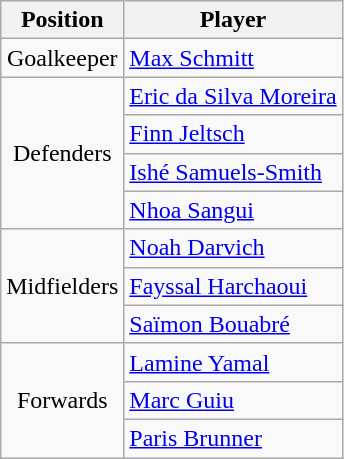<table class="wikitable" style="text-align:center">
<tr>
<th>Position</th>
<th>Player</th>
</tr>
<tr>
<td>Goalkeeper</td>
<td align=left> <a href='#'>Max Schmitt</a></td>
</tr>
<tr>
<td rowspan=4>Defenders</td>
<td align=left> <a href='#'>Eric da Silva Moreira</a></td>
</tr>
<tr>
<td align=left> <a href='#'>Finn Jeltsch</a></td>
</tr>
<tr>
<td align=left> <a href='#'>Ishé Samuels-Smith</a></td>
</tr>
<tr>
<td align=left> <a href='#'>Nhoa Sangui</a></td>
</tr>
<tr>
<td rowspan=3>Midfielders</td>
<td align=left> <a href='#'>Noah Darvich</a></td>
</tr>
<tr>
<td align=left> <a href='#'>Fayssal Harchaoui</a></td>
</tr>
<tr>
<td align=left> <a href='#'>Saïmon Bouabré</a></td>
</tr>
<tr>
<td rowspan=3>Forwards</td>
<td align=left> <a href='#'>Lamine Yamal</a></td>
</tr>
<tr>
<td align=left> <a href='#'>Marc Guiu</a></td>
</tr>
<tr>
<td align=left> <a href='#'>Paris Brunner</a></td>
</tr>
</table>
